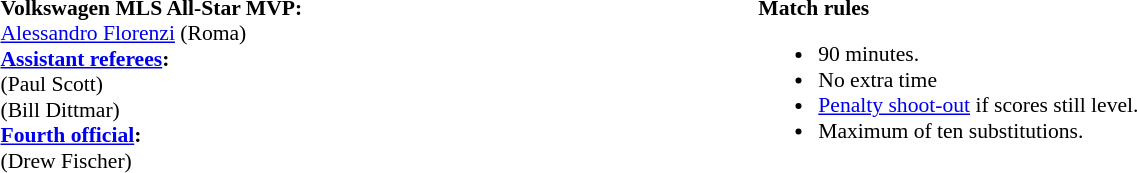<table style="width:100%; font-size:90%;">
<tr>
<td><br><strong>Volkswagen MLS All-Star MVP:</strong>
<br> <a href='#'>Alessandro Florenzi</a> (Roma)
<br>
<strong><a href='#'>Assistant referees</a>:</strong> 
<br> (Paul Scott)
<br> (Bill Dittmar)
<br><strong><a href='#'>Fourth official</a>:</strong>
<br> (Drew Fischer)</td>
<td style="width:60%; vertical-align:top;"><br><strong>Match rules</strong><ul><li>90 minutes.</li><li>No extra time</li><li><a href='#'>Penalty shoot-out</a> if scores still level.</li><li>Maximum of ten substitutions.</li></ul></td>
</tr>
</table>
